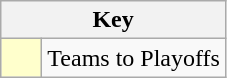<table class="wikitable" style="text-align: center;">
<tr>
<th colspan=2>Key</th>
</tr>
<tr>
<td style="background:#ffffcc; width:20px;"></td>
<td align=left>Teams to Playoffs</td>
</tr>
</table>
